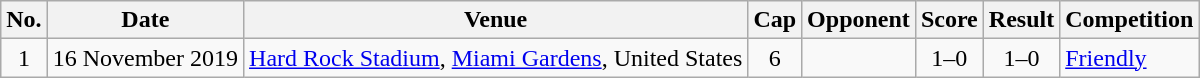<table class="wikitable sortable">
<tr>
<th scope="col">No.</th>
<th scope="col">Date</th>
<th scope="col">Venue</th>
<th scope="col">Cap</th>
<th scope="col">Opponent</th>
<th scope="col">Score</th>
<th scope="col">Result</th>
<th scope="col">Competition</th>
</tr>
<tr>
<td align="center">1</td>
<td>16 November 2019</td>
<td><a href='#'>Hard Rock Stadium</a>, <a href='#'>Miami Gardens</a>, United States</td>
<td align="center">6</td>
<td></td>
<td align="center">1–0</td>
<td align="center">1–0</td>
<td><a href='#'>Friendly</a></td>
</tr>
</table>
